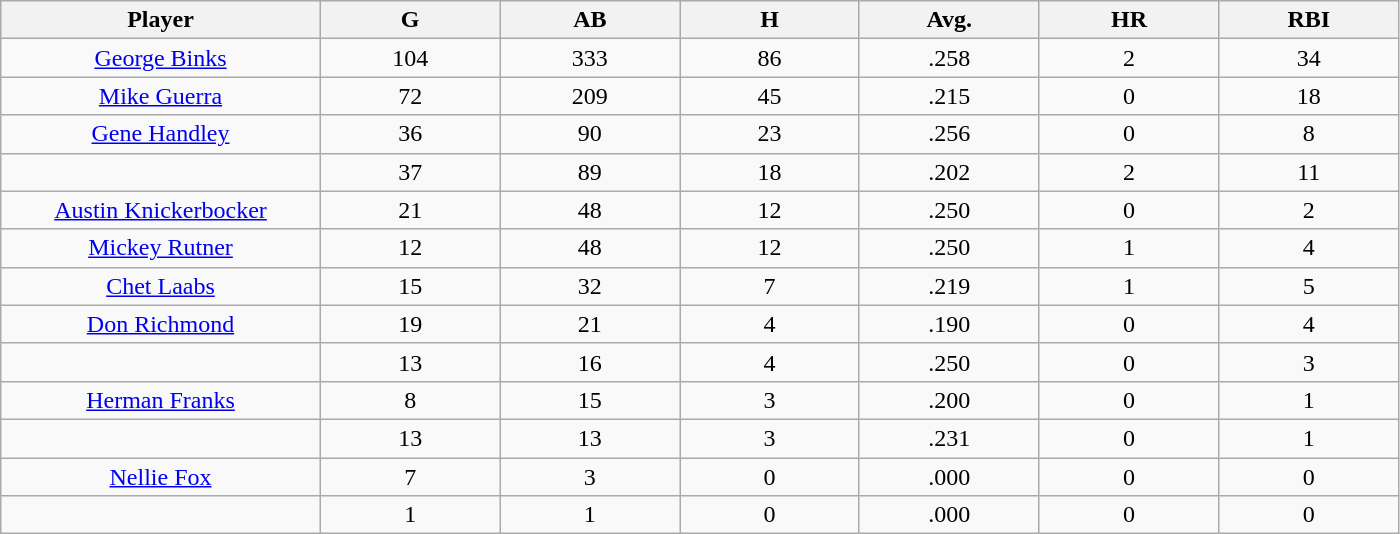<table class="wikitable sortable">
<tr>
<th bgcolor="#DDDDFF" width="16%">Player</th>
<th bgcolor="#DDDDFF" width="9%">G</th>
<th bgcolor="#DDDDFF" width="9%">AB</th>
<th bgcolor="#DDDDFF" width="9%">H</th>
<th bgcolor="#DDDDFF" width="9%">Avg.</th>
<th bgcolor="#DDDDFF" width="9%">HR</th>
<th bgcolor="#DDDDFF" width="9%">RBI</th>
</tr>
<tr align="center">
<td><a href='#'>George Binks</a></td>
<td>104</td>
<td>333</td>
<td>86</td>
<td>.258</td>
<td>2</td>
<td>34</td>
</tr>
<tr align="center">
<td><a href='#'>Mike Guerra</a></td>
<td>72</td>
<td>209</td>
<td>45</td>
<td>.215</td>
<td>0</td>
<td>18</td>
</tr>
<tr align="center">
<td><a href='#'>Gene Handley</a></td>
<td>36</td>
<td>90</td>
<td>23</td>
<td>.256</td>
<td>0</td>
<td>8</td>
</tr>
<tr align="center">
<td></td>
<td>37</td>
<td>89</td>
<td>18</td>
<td>.202</td>
<td>2</td>
<td>11</td>
</tr>
<tr align="center">
<td><a href='#'>Austin Knickerbocker</a></td>
<td>21</td>
<td>48</td>
<td>12</td>
<td>.250</td>
<td>0</td>
<td>2</td>
</tr>
<tr align="center">
<td><a href='#'>Mickey Rutner</a></td>
<td>12</td>
<td>48</td>
<td>12</td>
<td>.250</td>
<td>1</td>
<td>4</td>
</tr>
<tr align="center">
<td><a href='#'>Chet Laabs</a></td>
<td>15</td>
<td>32</td>
<td>7</td>
<td>.219</td>
<td>1</td>
<td>5</td>
</tr>
<tr align="center">
<td><a href='#'>Don Richmond</a></td>
<td>19</td>
<td>21</td>
<td>4</td>
<td>.190</td>
<td>0</td>
<td>4</td>
</tr>
<tr align="center">
<td></td>
<td>13</td>
<td>16</td>
<td>4</td>
<td>.250</td>
<td>0</td>
<td>3</td>
</tr>
<tr align="center">
<td><a href='#'>Herman Franks</a></td>
<td>8</td>
<td>15</td>
<td>3</td>
<td>.200</td>
<td>0</td>
<td>1</td>
</tr>
<tr align="center">
<td></td>
<td>13</td>
<td>13</td>
<td>3</td>
<td>.231</td>
<td>0</td>
<td>1</td>
</tr>
<tr align="center">
<td><a href='#'>Nellie Fox</a></td>
<td>7</td>
<td>3</td>
<td>0</td>
<td>.000</td>
<td>0</td>
<td>0</td>
</tr>
<tr align="center">
<td></td>
<td>1</td>
<td>1</td>
<td>0</td>
<td>.000</td>
<td>0</td>
<td>0</td>
</tr>
</table>
